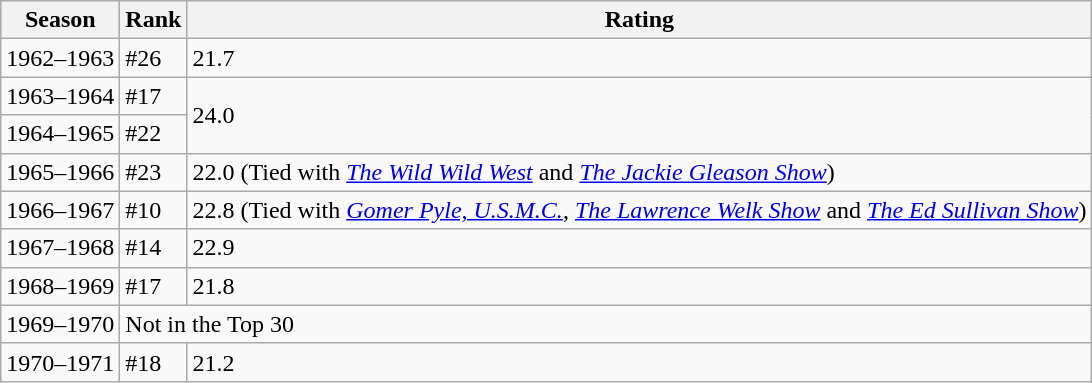<table class="wikitable">
<tr>
<th>Season</th>
<th>Rank</th>
<th>Rating</th>
</tr>
<tr>
<td>1962–1963</td>
<td>#26</td>
<td>21.7</td>
</tr>
<tr>
<td>1963–1964</td>
<td>#17</td>
<td rowspan="2">24.0</td>
</tr>
<tr>
<td>1964–1965</td>
<td>#22</td>
</tr>
<tr>
<td>1965–1966</td>
<td>#23</td>
<td>22.0 (Tied with <em><a href='#'>The Wild Wild West</a></em> and <em><a href='#'>The Jackie Gleason Show</a></em>)</td>
</tr>
<tr>
<td>1966–1967</td>
<td>#10</td>
<td>22.8 (Tied with <em><a href='#'>Gomer Pyle, U.S.M.C.</a></em>, <em><a href='#'>The Lawrence Welk Show</a></em> and <em><a href='#'>The Ed Sullivan Show</a></em>)</td>
</tr>
<tr>
<td>1967–1968</td>
<td>#14</td>
<td>22.9</td>
</tr>
<tr>
<td>1968–1969</td>
<td>#17</td>
<td>21.8</td>
</tr>
<tr>
<td>1969–1970</td>
<td colspan="2">Not in the Top 30</td>
</tr>
<tr>
<td>1970–1971</td>
<td>#18</td>
<td>21.2</td>
</tr>
</table>
